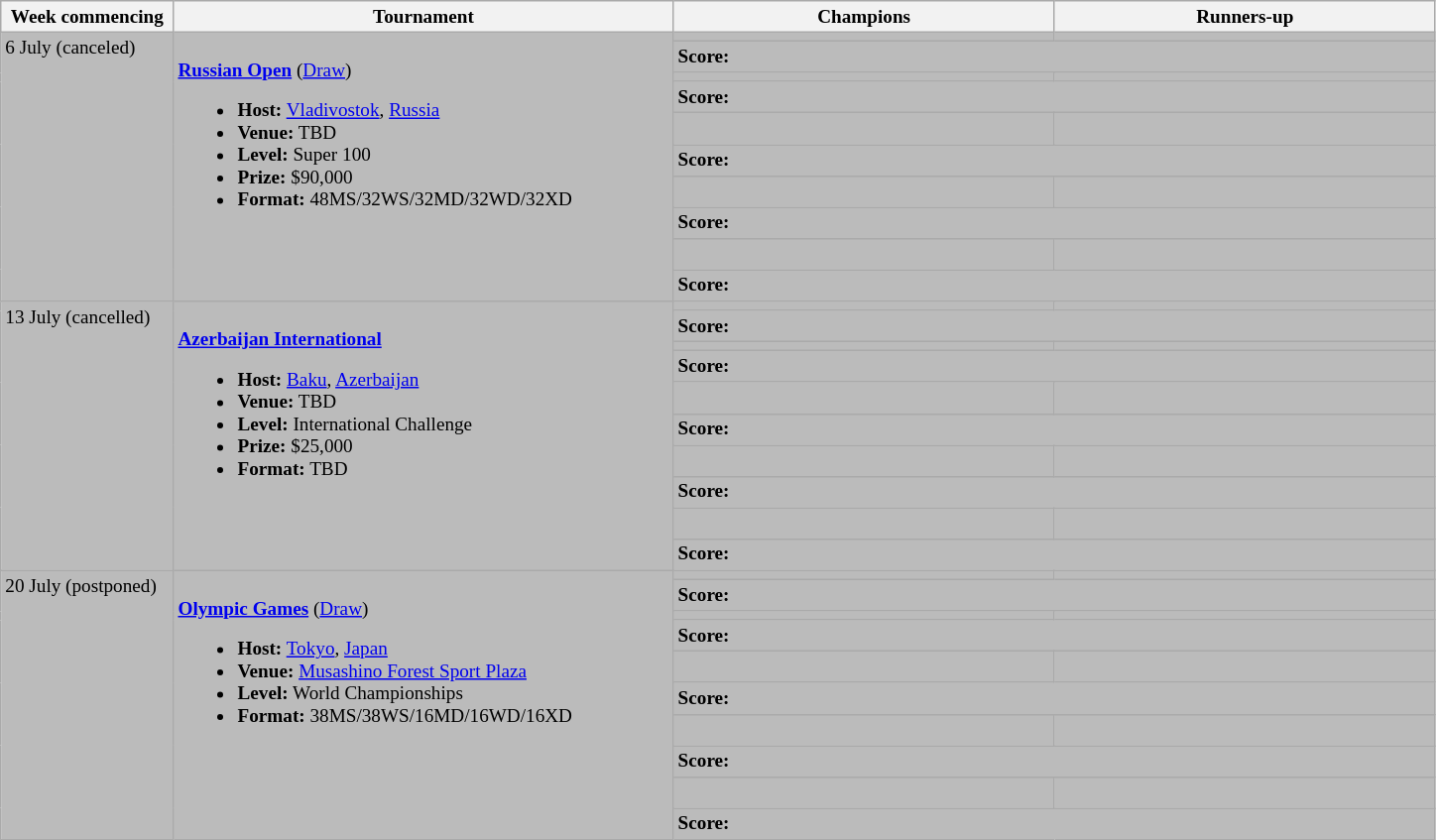<table class="wikitable" style="font-size:80%">
<tr>
<th width="110">Week commencing</th>
<th width="330">Tournament</th>
<th width="250">Champions</th>
<th width="250">Runners-up</th>
</tr>
<tr valign="top" bgcolor="#BBBBBB">
<td rowspan="10">6 July (canceled)</td>
<td bgcolor="#BBBBBB" rowspan="10"><br><strong><a href='#'>Russian Open</a></strong> (<a href='#'>Draw</a>)<ul><li><strong>Host:</strong> <a href='#'>Vladivostok</a>, <a href='#'>Russia</a></li><li><strong>Venue:</strong> TBD</li><li><strong>Level:</strong> Super 100</li><li><strong>Prize:</strong> $90,000</li><li><strong>Format:</strong> 48MS/32WS/32MD/32WD/32XD</li></ul></td>
<td><strong> </strong></td>
<td></td>
</tr>
<tr bgcolor="#BBBBBB">
<td colspan="2"><strong>Score:</strong></td>
</tr>
<tr valign="top" bgcolor="#BBBBBB">
<td><strong> </strong></td>
<td></td>
</tr>
<tr bgcolor="#BBBBBB">
<td colspan="2"><strong>Score:</strong></td>
</tr>
<tr valign="top" bgcolor="#BBBBBB">
<td><strong> <br> </strong></td>
<td> <br></td>
</tr>
<tr bgcolor="#BBBBBB">
<td colspan="2"><strong>Score:</strong></td>
</tr>
<tr valign="top" bgcolor="#BBBBBB">
<td><strong> <br> </strong></td>
<td> <br></td>
</tr>
<tr bgcolor="#BBBBBB">
<td colspan="2"><strong>Score:</strong></td>
</tr>
<tr valign="top" bgcolor="#BBBBBB">
<td><strong> <br> </strong></td>
<td> <br></td>
</tr>
<tr bgcolor="#BBBBBB">
<td colspan="2"><strong>Score:</strong></td>
</tr>
<tr valign="top" bgcolor="#BBBBBB">
<td rowspan="10">13 July (cancelled)</td>
<td bgcolor="#BBBBBB" rowspan="10"><br><strong><a href='#'>Azerbaijan International</a></strong><ul><li><strong>Host:</strong> <a href='#'>Baku</a>, <a href='#'>Azerbaijan</a></li><li><strong>Venue:</strong> TBD</li><li><strong>Level:</strong> International Challenge</li><li><strong>Prize:</strong> $25,000</li><li><strong>Format:</strong> TBD</li></ul></td>
<td><strong> </strong></td>
<td></td>
</tr>
<tr bgcolor="#BBBBBB">
<td colspan="2"><strong>Score:</strong></td>
</tr>
<tr valign="top" bgcolor="#BBBBBB">
<td><strong> </strong></td>
<td></td>
</tr>
<tr bgcolor="#BBBBBB">
<td colspan="2"><strong>Score:</strong></td>
</tr>
<tr valign="top" bgcolor="#BBBBBB">
<td><strong> <br> </strong></td>
<td> <br></td>
</tr>
<tr bgcolor="#BBBBBB">
<td colspan="2"><strong>Score:</strong></td>
</tr>
<tr valign="top" bgcolor="#BBBBBB">
<td><strong> <br> </strong></td>
<td> <br></td>
</tr>
<tr bgcolor="#BBBBBB">
<td colspan="2"><strong>Score:</strong></td>
</tr>
<tr valign="top" bgcolor="#BBBBBB">
<td><strong> <br> </strong></td>
<td> <br></td>
</tr>
<tr bgcolor="#BBBBBB">
<td colspan="2"><strong>Score:</strong></td>
</tr>
<tr valign="top" bgcolor="#BBBBBB">
<td rowspan="10">20 July (postponed)</td>
<td bgcolor="#BBBBBB" rowspan="10"><br><strong><a href='#'>Olympic Games</a></strong> (<a href='#'>Draw</a>)<ul><li><strong>Host:</strong> <a href='#'>Tokyo</a>, <a href='#'>Japan</a></li><li><strong>Venue:</strong> <a href='#'>Musashino Forest Sport Plaza</a></li><li><strong>Level:</strong> World Championships</li><li><strong>Format:</strong> 38MS/38WS/16MD/16WD/16XD</li></ul></td>
<td><strong> </strong></td>
<td></td>
</tr>
<tr bgcolor="#BBBBBB">
<td colspan="2"><strong>Score:</strong></td>
</tr>
<tr valign="top" bgcolor="#BBBBBB">
<td><strong> </strong></td>
<td></td>
</tr>
<tr bgcolor="#BBBBBB">
<td colspan="2"><strong>Score:</strong></td>
</tr>
<tr valign="top" bgcolor="#BBBBBB">
<td><strong> <br> </strong></td>
<td> <br></td>
</tr>
<tr bgcolor="#BBBBBB">
<td colspan="2"><strong>Score:</strong></td>
</tr>
<tr valign="top" bgcolor="#BBBBBB">
<td><strong> <br> </strong></td>
<td> <br></td>
</tr>
<tr bgcolor="#BBBBBB">
<td colspan="2"><strong>Score:</strong></td>
</tr>
<tr valign="top" bgcolor="#BBBBBB">
<td><strong> <br> </strong></td>
<td> <br></td>
</tr>
<tr bgcolor="#BBBBBB">
<td colspan="2"><strong>Score:</strong></td>
</tr>
</table>
